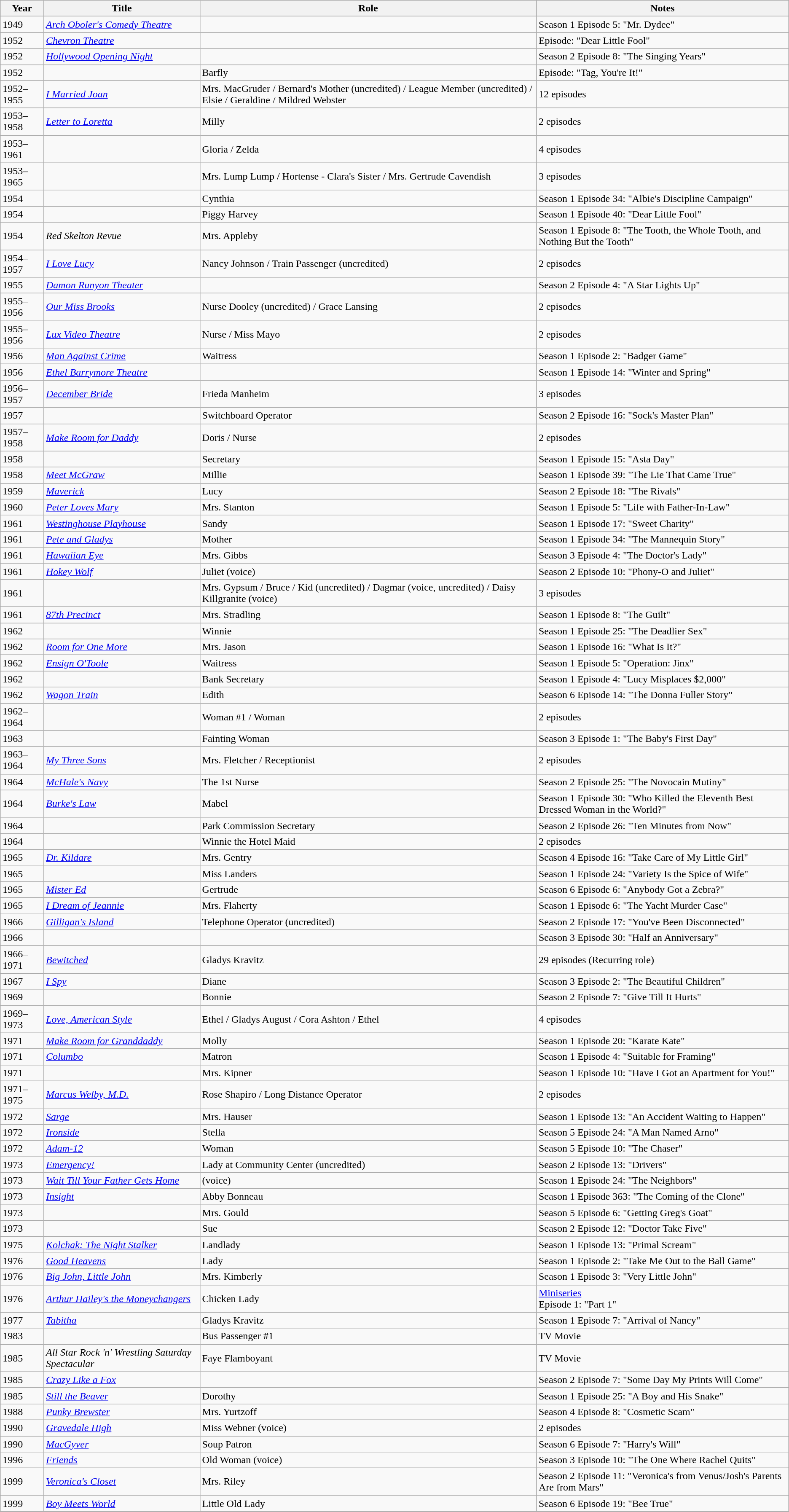<table class="wikitable sortable">
<tr>
<th>Year</th>
<th>Title</th>
<th>Role</th>
<th class="unsortable">Notes</th>
</tr>
<tr>
<td>1949</td>
<td><em><a href='#'>Arch Oboler's Comedy Theatre</a></em></td>
<td></td>
<td>Season 1 Episode 5: "Mr. Dydee"</td>
</tr>
<tr>
<td>1952</td>
<td><em><a href='#'>Chevron Theatre</a></em></td>
<td></td>
<td>Episode: "Dear Little Fool"</td>
</tr>
<tr>
<td>1952</td>
<td><em><a href='#'>Hollywood Opening Night</a></em></td>
<td></td>
<td>Season 2 Episode 8: "The Singing Years"</td>
</tr>
<tr>
<td>1952</td>
<td><em></em></td>
<td>Barfly</td>
<td>Episode: "Tag, You're It!"</td>
</tr>
<tr>
<td>1952–1955</td>
<td><em><a href='#'>I Married Joan</a></em></td>
<td>Mrs. MacGruder / Bernard's Mother (uncredited) / League Member (uncredited) / Elsie / Geraldine / Mildred Webster</td>
<td>12 episodes</td>
</tr>
<tr>
<td>1953–1958</td>
<td><em><a href='#'>Letter to Loretta</a></em></td>
<td>Milly</td>
<td>2 episodes</td>
</tr>
<tr>
<td>1953–1961</td>
<td><em></em></td>
<td>Gloria / Zelda</td>
<td>4 episodes</td>
</tr>
<tr>
<td>1953–1965</td>
<td><em></em></td>
<td>Mrs. Lump Lump / Hortense - Clara's Sister / Mrs. Gertrude Cavendish</td>
<td>3 episodes</td>
</tr>
<tr>
<td>1954</td>
<td><em></em></td>
<td>Cynthia</td>
<td>Season 1 Episode 34: "Albie's Discipline Campaign"</td>
</tr>
<tr>
<td>1954</td>
<td><em></em></td>
<td>Piggy Harvey</td>
<td>Season 1 Episode 40: "Dear Little Fool"</td>
</tr>
<tr>
<td>1954</td>
<td><em>Red Skelton Revue</em></td>
<td>Mrs. Appleby</td>
<td>Season 1 Episode 8: "The Tooth, the Whole Tooth, and Nothing But the Tooth"</td>
</tr>
<tr>
<td>1954–1957</td>
<td><em><a href='#'>I Love Lucy</a></em></td>
<td>Nancy Johnson / Train Passenger (uncredited)</td>
<td>2 episodes</td>
</tr>
<tr>
<td>1955</td>
<td><em><a href='#'>Damon Runyon Theater</a></em></td>
<td></td>
<td>Season 2 Episode 4: "A Star Lights Up"</td>
</tr>
<tr>
<td>1955–1956</td>
<td><em><a href='#'>Our Miss Brooks</a></em></td>
<td>Nurse Dooley (uncredited) / Grace Lansing</td>
<td>2 episodes</td>
</tr>
<tr>
<td>1955–1956</td>
<td><em><a href='#'>Lux Video Theatre</a></em></td>
<td>Nurse / Miss Mayo</td>
<td>2 episodes</td>
</tr>
<tr>
<td>1956</td>
<td><em><a href='#'>Man Against Crime</a></em></td>
<td>Waitress</td>
<td>Season 1 Episode 2: "Badger Game"</td>
</tr>
<tr>
<td>1956</td>
<td><em><a href='#'>Ethel Barrymore Theatre</a></em></td>
<td></td>
<td>Season 1 Episode 14: "Winter and Spring"</td>
</tr>
<tr>
<td>1956–1957</td>
<td><em><a href='#'>December Bride</a></em></td>
<td>Frieda Manheim</td>
<td>3 episodes</td>
</tr>
<tr>
<td>1957</td>
<td><em></em></td>
<td>Switchboard Operator</td>
<td>Season 2 Episode 16: "Sock's Master Plan"</td>
</tr>
<tr>
<td>1957–1958</td>
<td><em><a href='#'>Make Room for Daddy</a></em></td>
<td>Doris / Nurse</td>
<td>2 episodes</td>
</tr>
<tr>
<td>1958</td>
<td><em></em></td>
<td>Secretary</td>
<td>Season 1 Episode 15: "Asta Day"</td>
</tr>
<tr>
<td>1958</td>
<td><em><a href='#'>Meet McGraw</a></em></td>
<td>Millie</td>
<td>Season 1 Episode 39: "The Lie That Came True"</td>
</tr>
<tr>
<td>1959</td>
<td><em><a href='#'>Maverick</a></em></td>
<td>Lucy</td>
<td>Season 2 Episode 18: "The Rivals"</td>
</tr>
<tr>
<td>1960</td>
<td><em><a href='#'>Peter Loves Mary</a></em></td>
<td>Mrs. Stanton</td>
<td>Season 1 Episode 5: "Life with Father-In-Law"</td>
</tr>
<tr>
<td>1961</td>
<td><em><a href='#'>Westinghouse Playhouse</a></em></td>
<td>Sandy</td>
<td>Season 1 Episode 17: "Sweet Charity"</td>
</tr>
<tr>
<td>1961</td>
<td><em><a href='#'>Pete and Gladys</a></em></td>
<td>Mother</td>
<td>Season 1 Episode 34: "The Mannequin Story"</td>
</tr>
<tr>
<td>1961</td>
<td><em><a href='#'>Hawaiian Eye</a></em></td>
<td>Mrs. Gibbs</td>
<td>Season 3 Episode 4: "The Doctor's Lady"</td>
</tr>
<tr>
<td>1961</td>
<td><em><a href='#'>Hokey Wolf</a></em></td>
<td>Juliet (voice)</td>
<td>Season 2 Episode 10: "Phony-O and Juliet"</td>
</tr>
<tr>
<td>1961</td>
<td><em></em></td>
<td>Mrs. Gypsum / Bruce / Kid (uncredited) / Dagmar (voice, uncredited) / Daisy Killgranite (voice)</td>
<td>3 episodes</td>
</tr>
<tr>
<td>1961</td>
<td><em><a href='#'>87th Precinct</a></em></td>
<td>Mrs. Stradling</td>
<td>Season 1 Episode 8: "The Guilt"</td>
</tr>
<tr>
<td>1962</td>
<td><em></em></td>
<td>Winnie</td>
<td>Season 1 Episode 25: "The Deadlier Sex"</td>
</tr>
<tr>
<td>1962</td>
<td><em><a href='#'>Room for One More</a></em></td>
<td>Mrs. Jason</td>
<td>Season 1 Episode 16: "What Is It?"</td>
</tr>
<tr>
<td>1962</td>
<td><em><a href='#'>Ensign O'Toole</a></em></td>
<td>Waitress</td>
<td>Season 1 Episode 5: "Operation: Jinx"</td>
</tr>
<tr>
<td>1962</td>
<td><em></em></td>
<td>Bank Secretary</td>
<td>Season 1 Episode 4: "Lucy Misplaces $2,000"</td>
</tr>
<tr>
<td>1962</td>
<td><em><a href='#'>Wagon Train</a></em></td>
<td>Edith</td>
<td>Season 6 Episode 14: "The Donna Fuller Story"</td>
</tr>
<tr>
<td>1962–1964</td>
<td><em></em></td>
<td>Woman #1 / Woman</td>
<td>2 episodes</td>
</tr>
<tr>
<td>1963</td>
<td><em></em></td>
<td>Fainting Woman</td>
<td>Season 3 Episode 1: "The Baby's First Day"</td>
</tr>
<tr>
<td>1963–1964</td>
<td><em><a href='#'>My Three Sons</a></em></td>
<td>Mrs. Fletcher / Receptionist</td>
<td>2 episodes</td>
</tr>
<tr>
<td>1964</td>
<td><em><a href='#'>McHale's Navy</a></em></td>
<td>The 1st Nurse</td>
<td>Season 2 Episode 25: "The Novocain Mutiny"</td>
</tr>
<tr>
<td>1964</td>
<td><em><a href='#'>Burke's Law</a></em></td>
<td>Mabel</td>
<td>Season 1 Episode 30: "Who Killed the Eleventh Best Dressed Woman in the World?"</td>
</tr>
<tr>
<td>1964</td>
<td><em></em></td>
<td>Park Commission Secretary</td>
<td>Season 2 Episode 26: "Ten Minutes from Now"</td>
</tr>
<tr>
<td>1964</td>
<td><em></em></td>
<td>Winnie the Hotel Maid</td>
<td>2 episodes</td>
</tr>
<tr>
<td>1965</td>
<td><em><a href='#'>Dr. Kildare</a></em></td>
<td>Mrs. Gentry</td>
<td>Season 4 Episode 16: "Take Care of My Little Girl"</td>
</tr>
<tr>
<td>1965</td>
<td><em></em></td>
<td>Miss Landers</td>
<td>Season 1 Episode 24: "Variety Is the Spice of Wife"</td>
</tr>
<tr>
<td>1965</td>
<td><em><a href='#'>Mister Ed</a></em></td>
<td>Gertrude</td>
<td>Season 6 Episode 6: "Anybody Got a Zebra?"</td>
</tr>
<tr>
<td>1965</td>
<td><em><a href='#'>I Dream of Jeannie</a></em></td>
<td>Mrs. Flaherty</td>
<td>Season 1 Episode 6: "The Yacht Murder Case"</td>
</tr>
<tr>
<td>1966</td>
<td><em><a href='#'>Gilligan's Island</a></em></td>
<td>Telephone Operator (uncredited)</td>
<td>Season 2 Episode 17: "You've Been Disconnected"</td>
</tr>
<tr>
<td>1966</td>
<td><em></em></td>
<td></td>
<td>Season 3 Episode 30: "Half an Anniversary"</td>
</tr>
<tr>
<td>1966–1971</td>
<td><em><a href='#'>Bewitched</a></em></td>
<td>Gladys Kravitz</td>
<td>29 episodes (Recurring role)</td>
</tr>
<tr>
<td>1967</td>
<td><em><a href='#'>I Spy</a></em></td>
<td>Diane</td>
<td>Season 3 Episode 2: "The Beautiful Children"</td>
</tr>
<tr>
<td>1969</td>
<td><em></em></td>
<td>Bonnie</td>
<td>Season 2 Episode 7: "Give Till It Hurts"</td>
</tr>
<tr>
<td>1969–1973</td>
<td><em><a href='#'>Love, American Style</a></em></td>
<td>Ethel / Gladys August / Cora Ashton / Ethel</td>
<td>4 episodes</td>
</tr>
<tr>
<td>1971</td>
<td><em><a href='#'>Make Room for Granddaddy</a></em></td>
<td>Molly</td>
<td>Season 1 Episode 20: "Karate Kate"</td>
</tr>
<tr>
<td>1971</td>
<td><em><a href='#'>Columbo</a></em></td>
<td>Matron</td>
<td>Season 1 Episode 4: "Suitable for Framing"</td>
</tr>
<tr>
<td>1971</td>
<td><em></em></td>
<td>Mrs. Kipner</td>
<td>Season 1 Episode 10: "Have I Got an Apartment for You!"</td>
</tr>
<tr>
<td>1971–1975</td>
<td><em><a href='#'>Marcus Welby, M.D.</a></em></td>
<td>Rose Shapiro / Long Distance Operator</td>
<td>2 episodes</td>
</tr>
<tr>
<td>1972</td>
<td><em><a href='#'>Sarge</a></em></td>
<td>Mrs. Hauser</td>
<td>Season 1 Episode 13: "An Accident Waiting to Happen"</td>
</tr>
<tr>
<td>1972</td>
<td><em><a href='#'>Ironside</a></em></td>
<td>Stella</td>
<td>Season 5 Episode 24: "A Man Named Arno"</td>
</tr>
<tr>
<td>1972</td>
<td><em><a href='#'>Adam-12</a></em></td>
<td>Woman</td>
<td>Season 5 Episode 10: "The Chaser"</td>
</tr>
<tr>
<td>1973</td>
<td><em><a href='#'>Emergency!</a></em></td>
<td>Lady at Community Center (uncredited)</td>
<td>Season 2 Episode 13: "Drivers"</td>
</tr>
<tr>
<td>1973</td>
<td><em><a href='#'>Wait Till Your Father Gets Home</a></em></td>
<td>(voice)</td>
<td>Season 1 Episode 24: "The Neighbors"</td>
</tr>
<tr>
<td>1973</td>
<td><em><a href='#'>Insight</a></em></td>
<td>Abby Bonneau</td>
<td>Season 1 Episode 363: "The Coming of the Clone"</td>
</tr>
<tr>
<td>1973</td>
<td><em></em></td>
<td>Mrs. Gould</td>
<td>Season 5 Episode 6: "Getting Greg's Goat"</td>
</tr>
<tr>
<td>1973</td>
<td><em></em></td>
<td>Sue</td>
<td>Season 2 Episode 12: "Doctor Take Five"</td>
</tr>
<tr>
<td>1975</td>
<td><em><a href='#'>Kolchak: The Night Stalker</a></em></td>
<td>Landlady</td>
<td>Season 1 Episode 13: "Primal Scream"</td>
</tr>
<tr>
<td>1976</td>
<td><em><a href='#'>Good Heavens</a></em></td>
<td>Lady</td>
<td>Season 1 Episode 2: "Take Me Out to the Ball Game"</td>
</tr>
<tr>
<td>1976</td>
<td><em><a href='#'>Big John, Little John</a></em></td>
<td>Mrs. Kimberly</td>
<td>Season 1 Episode 3: "Very Little John"</td>
</tr>
<tr>
<td>1976</td>
<td><em><a href='#'>Arthur Hailey's the Moneychangers</a></em></td>
<td>Chicken Lady</td>
<td><a href='#'>Miniseries</a><br>Episode 1: "Part 1"</td>
</tr>
<tr>
<td>1977</td>
<td><em><a href='#'>Tabitha</a></em></td>
<td>Gladys Kravitz</td>
<td>Season 1 Episode 7: "Arrival of Nancy"</td>
</tr>
<tr>
<td>1983</td>
<td><em></em></td>
<td>Bus Passenger #1</td>
<td>TV Movie</td>
</tr>
<tr>
<td>1985</td>
<td><em>All Star Rock 'n' Wrestling Saturday Spectacular</em></td>
<td>Faye Flamboyant</td>
<td>TV Movie</td>
</tr>
<tr>
<td>1985</td>
<td><em><a href='#'>Crazy Like a Fox</a></em></td>
<td></td>
<td>Season 2 Episode 7: "Some Day My Prints Will Come"</td>
</tr>
<tr>
<td>1985</td>
<td><em><a href='#'>Still the Beaver</a></em></td>
<td>Dorothy</td>
<td>Season 1 Episode 25: "A Boy and His Snake"</td>
</tr>
<tr>
<td>1988</td>
<td><em><a href='#'>Punky Brewster</a></em></td>
<td>Mrs. Yurtzoff</td>
<td>Season 4 Episode 8: "Cosmetic Scam"</td>
</tr>
<tr>
<td>1990</td>
<td><em><a href='#'>Gravedale High</a></em></td>
<td>Miss Webner (voice)</td>
<td>2 episodes</td>
</tr>
<tr>
<td>1990</td>
<td><em><a href='#'>MacGyver</a></em></td>
<td>Soup Patron</td>
<td>Season 6 Episode 7: "Harry's Will"</td>
</tr>
<tr>
<td>1996</td>
<td><em><a href='#'>Friends</a></em></td>
<td>Old Woman (voice)</td>
<td>Season 3 Episode 10: "The One Where Rachel Quits"</td>
</tr>
<tr>
<td>1999</td>
<td><em><a href='#'>Veronica's Closet</a></em></td>
<td>Mrs. Riley</td>
<td>Season 2 Episode 11: "Veronica's from Venus/Josh's Parents Are from Mars"</td>
</tr>
<tr>
<td>1999</td>
<td><em><a href='#'>Boy Meets World</a></em></td>
<td>Little Old Lady</td>
<td>Season 6 Episode 19: "Bee True"</td>
</tr>
<tr>
</tr>
</table>
